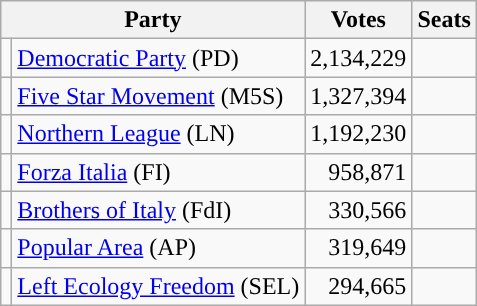<table class=wikitable style=text-align:right>
<tr>
<th colspan=2>Party</th>
<th>Votes</th>
<th>Seats</th>
</tr>
<tr>
<td style="background-color:"></td>
<td align=left><a href='#'>Democratic Party</a> (PD)</td>
<td>2,134,229</td>
<td></td>
</tr>
<tr>
<td style="background-color:"></td>
<td align=left><a href='#'>Five Star Movement</a> (M5S)</td>
<td>1,327,394</td>
<td></td>
</tr>
<tr>
<td style="background-color:"></td>
<td align=left><a href='#'>Northern League</a> (LN)</td>
<td>1,192,230</td>
<td></td>
</tr>
<tr>
<td style="background-color:"></td>
<td align=left><a href='#'>Forza Italia</a> (FI)</td>
<td>958,871</td>
<td></td>
</tr>
<tr>
<td style="background-color:"></td>
<td align=left><a href='#'>Brothers of Italy</a> (FdI)</td>
<td>330,566</td>
<td></td>
</tr>
<tr>
<td style="background-color:"></td>
<td align=left><a href='#'>Popular Area</a> (AP)</td>
<td>319,649</td>
<td></td>
</tr>
<tr>
<td style="background-color:"></td>
<td align=left><a href='#'>Left Ecology Freedom</a> (SEL)</td>
<td>294,665</td>
<td></td>
</tr>
</table>
